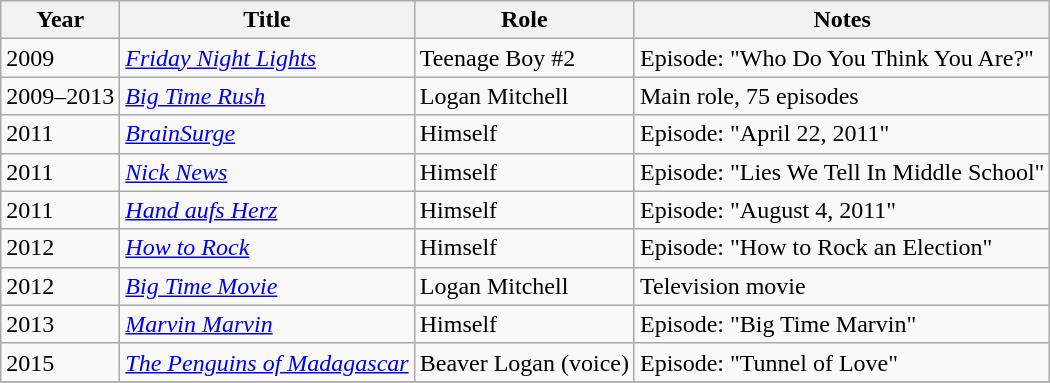<table class="wikitable">
<tr>
<th>Year</th>
<th>Title</th>
<th>Role</th>
<th>Notes</th>
</tr>
<tr>
<td>2009</td>
<td><em><a href='#'>Friday Night Lights</a></em></td>
<td>Teenage Boy #2</td>
<td>Episode: "Who Do You Think You Are?"</td>
</tr>
<tr>
<td>2009–2013</td>
<td><em><a href='#'>Big Time Rush</a></em></td>
<td>Logan Mitchell</td>
<td>Main role, 75 episodes</td>
</tr>
<tr>
<td>2011</td>
<td><em><a href='#'>BrainSurge</a></em></td>
<td>Himself</td>
<td>Episode: "April 22, 2011"</td>
</tr>
<tr>
<td>2011</td>
<td><em><a href='#'>Nick News</a></em></td>
<td>Himself</td>
<td>Episode: "Lies We Tell In Middle School"</td>
</tr>
<tr>
<td>2011</td>
<td><em><a href='#'>Hand aufs Herz</a></em></td>
<td>Himself</td>
<td>Episode: "August 4, 2011"</td>
</tr>
<tr>
<td>2012</td>
<td><em><a href='#'>How to Rock</a></em></td>
<td>Himself</td>
<td>Episode: "How to Rock an Election"</td>
</tr>
<tr>
<td>2012</td>
<td><em><a href='#'>Big Time Movie</a></em></td>
<td>Logan Mitchell</td>
<td>Television movie</td>
</tr>
<tr>
<td>2013</td>
<td><em><a href='#'>Marvin Marvin</a></em></td>
<td>Himself</td>
<td>Episode: "Big Time Marvin"</td>
</tr>
<tr>
<td>2015</td>
<td><em><a href='#'>The Penguins of Madagascar</a></em></td>
<td>Beaver Logan (voice)</td>
<td>Episode: "Tunnel of Love"</td>
</tr>
<tr>
</tr>
</table>
